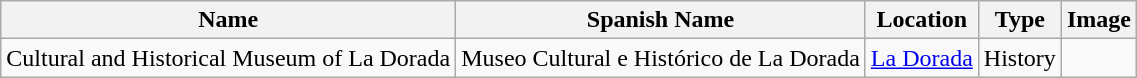<table class="wikitable sortable">
<tr>
<th>Name</th>
<th>Spanish Name</th>
<th>Location</th>
<th>Type</th>
<th>Image</th>
</tr>
<tr>
<td>Cultural and Historical Museum of La Dorada</td>
<td>Museo Cultural e Histórico de La Dorada</td>
<td><a href='#'>La Dorada</a></td>
<td>History</td>
<td></td>
</tr>
</table>
